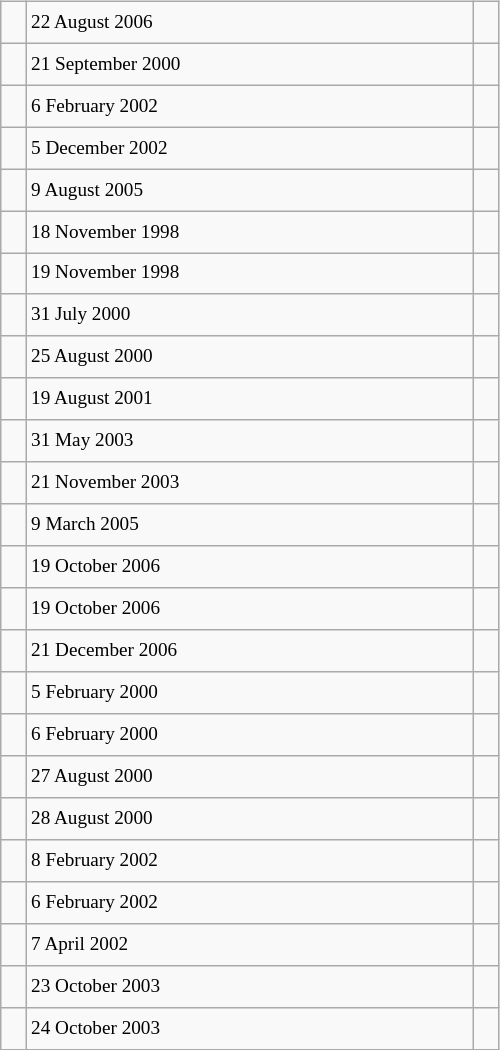<table class="wikitable" style="font-size: 80%; float: left; width: 26em; margin-right: 1em; height: 700px">
<tr>
<td></td>
<td>22 August 2006</td>
<td></td>
</tr>
<tr>
<td></td>
<td>21 September 2000</td>
<td></td>
</tr>
<tr>
<td></td>
<td>6 February 2002</td>
<td></td>
</tr>
<tr>
<td></td>
<td>5 December 2002</td>
<td></td>
</tr>
<tr>
<td></td>
<td>9 August 2005</td>
<td></td>
</tr>
<tr>
<td></td>
<td>18 November 1998</td>
<td></td>
</tr>
<tr>
<td></td>
<td>19 November 1998</td>
<td></td>
</tr>
<tr>
<td></td>
<td>31 July 2000</td>
<td></td>
</tr>
<tr>
<td></td>
<td>25 August 2000</td>
<td></td>
</tr>
<tr>
<td></td>
<td>19 August 2001</td>
<td></td>
</tr>
<tr>
<td></td>
<td>31 May 2003</td>
<td></td>
</tr>
<tr>
<td></td>
<td>21 November 2003</td>
<td></td>
</tr>
<tr>
<td></td>
<td>9 March 2005</td>
<td></td>
</tr>
<tr>
<td></td>
<td>19 October 2006</td>
<td></td>
</tr>
<tr>
<td></td>
<td>19 October 2006</td>
<td></td>
</tr>
<tr>
<td></td>
<td>21 December 2006</td>
<td></td>
</tr>
<tr>
<td></td>
<td>5 February 2000</td>
<td></td>
</tr>
<tr>
<td></td>
<td>6 February 2000</td>
<td></td>
</tr>
<tr>
<td></td>
<td>27 August 2000</td>
<td></td>
</tr>
<tr>
<td></td>
<td>28 August 2000</td>
<td></td>
</tr>
<tr>
<td></td>
<td>8 February 2002</td>
<td></td>
</tr>
<tr>
<td></td>
<td>6 February 2002</td>
<td></td>
</tr>
<tr>
<td></td>
<td>7 April 2002</td>
<td></td>
</tr>
<tr>
<td></td>
<td>23 October 2003</td>
<td></td>
</tr>
<tr>
<td></td>
<td>24 October 2003</td>
<td></td>
</tr>
</table>
